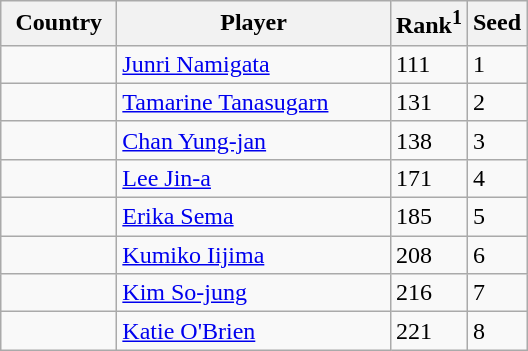<table class="sortable wikitable">
<tr>
<th width="70">Country</th>
<th width="175">Player</th>
<th>Rank<sup>1</sup></th>
<th>Seed</th>
</tr>
<tr>
<td></td>
<td><a href='#'>Junri Namigata</a></td>
<td>111</td>
<td>1</td>
</tr>
<tr>
<td></td>
<td><a href='#'>Tamarine Tanasugarn</a></td>
<td>131</td>
<td>2</td>
</tr>
<tr>
<td></td>
<td><a href='#'>Chan Yung-jan</a></td>
<td>138</td>
<td>3</td>
</tr>
<tr>
<td></td>
<td><a href='#'>Lee Jin-a</a></td>
<td>171</td>
<td>4</td>
</tr>
<tr>
<td></td>
<td><a href='#'>Erika Sema</a></td>
<td>185</td>
<td>5</td>
</tr>
<tr>
<td></td>
<td><a href='#'>Kumiko Iijima</a></td>
<td>208</td>
<td>6</td>
</tr>
<tr>
<td></td>
<td><a href='#'>Kim So-jung</a></td>
<td>216</td>
<td>7</td>
</tr>
<tr>
<td></td>
<td><a href='#'>Katie O'Brien</a></td>
<td>221</td>
<td>8</td>
</tr>
</table>
